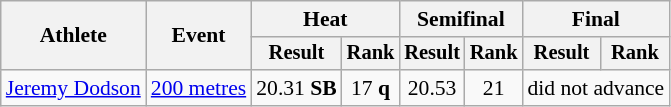<table class="wikitable" style="font-size:90%">
<tr>
<th rowspan="2">Athlete</th>
<th rowspan="2">Event</th>
<th colspan="2">Heat</th>
<th colspan="2">Semifinal</th>
<th colspan="2">Final</th>
</tr>
<tr style="font-size:95%">
<th>Result</th>
<th>Rank</th>
<th>Result</th>
<th>Rank</th>
<th>Result</th>
<th>Rank</th>
</tr>
<tr style=text-align:center>
<td style=text-align:left><a href='#'>Jeremy Dodson</a></td>
<td style=text-align:left><a href='#'>200 metres</a></td>
<td align="center">20.31 <strong>SB</strong></td>
<td align="center">17 <strong>q</strong></td>
<td>20.53</td>
<td>21</td>
<td colspan=2>did not advance</td>
</tr>
</table>
